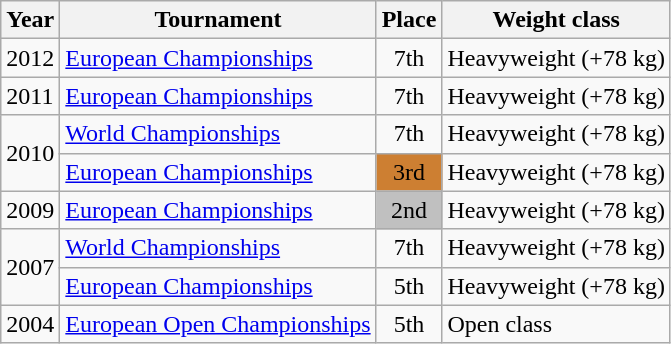<table class=wikitable>
<tr>
<th>Year</th>
<th>Tournament</th>
<th>Place</th>
<th>Weight class</th>
</tr>
<tr>
<td>2012</td>
<td><a href='#'>European Championships</a></td>
<td align="center">7th</td>
<td>Heavyweight (+78 kg)</td>
</tr>
<tr>
<td>2011</td>
<td><a href='#'>European Championships</a></td>
<td align="center">7th</td>
<td>Heavyweight (+78 kg)</td>
</tr>
<tr>
<td rowspan=2>2010</td>
<td><a href='#'>World Championships</a></td>
<td align="center">7th</td>
<td>Heavyweight (+78 kg)</td>
</tr>
<tr>
<td><a href='#'>European Championships</a></td>
<td bgcolor="#CD7F32" align="center">3rd</td>
<td>Heavyweight (+78 kg)</td>
</tr>
<tr>
<td>2009</td>
<td><a href='#'>European Championships</a></td>
<td bgcolor="silver" align="center">2nd</td>
<td>Heavyweight (+78 kg)</td>
</tr>
<tr>
<td rowspan=2>2007</td>
<td><a href='#'>World Championships</a></td>
<td align="center">7th</td>
<td>Heavyweight (+78 kg)</td>
</tr>
<tr>
<td><a href='#'>European Championships</a></td>
<td align="center">5th</td>
<td>Heavyweight (+78 kg)</td>
</tr>
<tr>
<td>2004</td>
<td><a href='#'>European Open Championships</a></td>
<td align="center">5th</td>
<td>Open class</td>
</tr>
</table>
